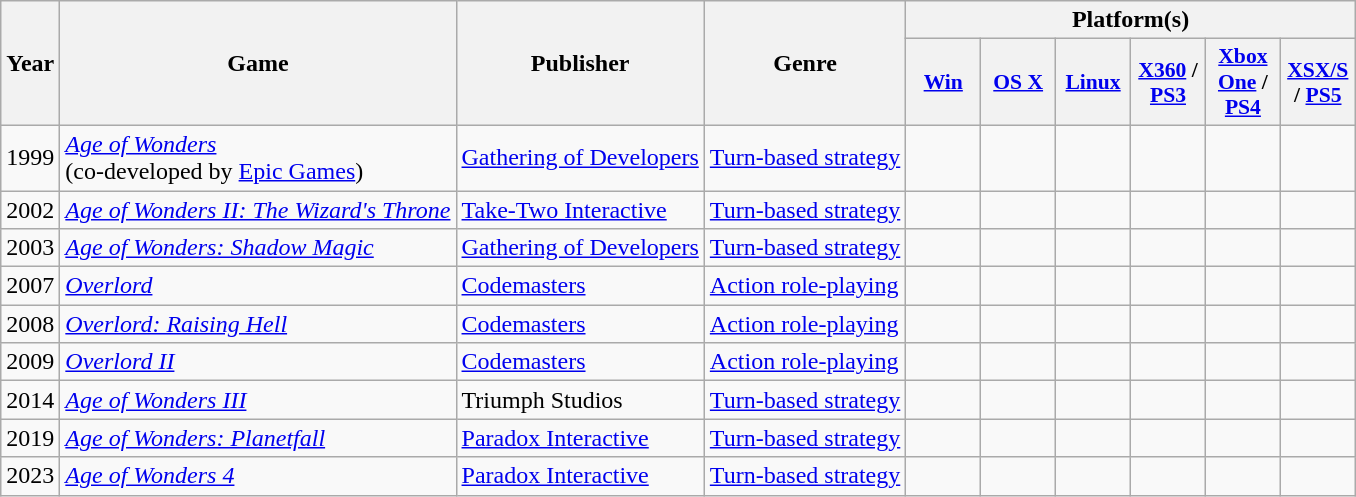<table class="wikitable sortable">
<tr>
<th rowspan="2">Year</th>
<th rowspan="2">Game</th>
<th class="unsortable" rowspan="2">Publisher</th>
<th class="unsortable" rowspan="2">Genre</th>
<th colspan="6">Platform(s)</th>
</tr>
<tr>
<th style="width:3em; font-size:90%" class="unsortable"><a href='#'>Win</a></th>
<th style="width:3em; font-size:90%" class="unsortable"><a href='#'>OS X</a></th>
<th style="width:3em; font-size:90%" class="unsortable"><a href='#'>Linux</a></th>
<th style="width:3em; font-size:90%" class="unsortable"><a href='#'>X360</a> / <a href='#'>PS3</a></th>
<th style="width:3em; font-size:90%" class="unsortable"><a href='#'>Xbox One</a> / <a href='#'>PS4</a></th>
<th style="width:3em; font-size:90%" class="unsortable"><a href='#'>XSX/S</a> / <a href='#'>PS5</a></th>
</tr>
<tr>
<td>1999</td>
<td><em><a href='#'>Age of Wonders</a></em><br>(co-developed by <a href='#'>Epic Games</a>)</td>
<td><a href='#'>Gathering of Developers</a></td>
<td><a href='#'>Turn-based strategy</a></td>
<td></td>
<td></td>
<td></td>
<td></td>
<td></td>
<td></td>
</tr>
<tr>
<td>2002</td>
<td><em><a href='#'>Age of Wonders II: The Wizard's Throne</a></em></td>
<td><a href='#'>Take-Two Interactive</a></td>
<td><a href='#'>Turn-based strategy</a></td>
<td></td>
<td></td>
<td></td>
<td></td>
<td></td>
<td></td>
</tr>
<tr>
<td>2003</td>
<td><em><a href='#'>Age of Wonders: Shadow Magic</a></em></td>
<td><a href='#'>Gathering of Developers</a></td>
<td><a href='#'>Turn-based strategy</a></td>
<td></td>
<td></td>
<td></td>
<td></td>
<td></td>
<td></td>
</tr>
<tr>
<td>2007</td>
<td><em><a href='#'>Overlord</a></em></td>
<td><a href='#'>Codemasters</a></td>
<td><a href='#'>Action role-playing</a></td>
<td></td>
<td></td>
<td></td>
<td></td>
<td></td>
<td></td>
</tr>
<tr>
<td>2008</td>
<td><em><a href='#'>Overlord: Raising Hell</a></em></td>
<td><a href='#'>Codemasters</a></td>
<td><a href='#'>Action role-playing</a></td>
<td></td>
<td></td>
<td></td>
<td></td>
<td></td>
<td></td>
</tr>
<tr>
<td>2009</td>
<td><em><a href='#'>Overlord II</a></em></td>
<td><a href='#'>Codemasters</a></td>
<td><a href='#'>Action role-playing</a></td>
<td></td>
<td></td>
<td></td>
<td></td>
<td></td>
<td></td>
</tr>
<tr>
<td>2014</td>
<td><em><a href='#'>Age of Wonders III</a></em></td>
<td>Triumph Studios</td>
<td><a href='#'>Turn-based strategy</a></td>
<td></td>
<td></td>
<td></td>
<td></td>
<td></td>
<td></td>
</tr>
<tr>
<td>2019</td>
<td><em><a href='#'>Age of Wonders: Planetfall</a></em></td>
<td><a href='#'>Paradox Interactive</a></td>
<td><a href='#'>Turn-based strategy</a></td>
<td></td>
<td></td>
<td></td>
<td></td>
<td></td>
<td></td>
</tr>
<tr>
<td>2023</td>
<td><em><a href='#'>Age of Wonders 4</a></em></td>
<td><a href='#'>Paradox Interactive</a></td>
<td><a href='#'>Turn-based strategy</a></td>
<td></td>
<td></td>
<td></td>
<td></td>
<td></td>
<td></td>
</tr>
</table>
